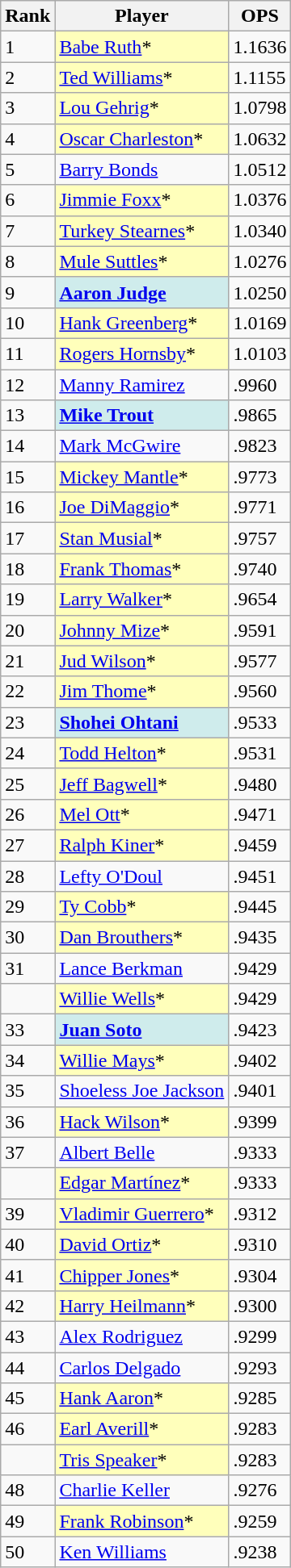<table class="wikitable" style="float:left;">
<tr style="white-space:nowrap;">
<th>Rank</th>
<th>Player</th>
<th>OPS</th>
</tr>
<tr>
<td>1</td>
<td style="background:#ffffbb;"><a href='#'>Babe Ruth</a>*</td>
<td>1.1636</td>
</tr>
<tr>
<td>2</td>
<td style="background:#ffffbb;"><a href='#'>Ted Williams</a>*</td>
<td>1.1155</td>
</tr>
<tr>
<td>3</td>
<td style="background:#ffffbb;"><a href='#'>Lou Gehrig</a>*</td>
<td>1.0798</td>
</tr>
<tr>
<td>4</td>
<td style="background:#ffffbb;"><a href='#'>Oscar Charleston</a>*</td>
<td>1.0632</td>
</tr>
<tr>
<td>5</td>
<td><a href='#'>Barry Bonds</a></td>
<td>1.0512</td>
</tr>
<tr>
<td>6</td>
<td style="background:#ffffbb;"><a href='#'>Jimmie Foxx</a>*</td>
<td>1.0376</td>
</tr>
<tr>
<td>7</td>
<td style="background:#ffffbb;"><a href='#'>Turkey Stearnes</a>*</td>
<td>1.0340</td>
</tr>
<tr>
<td>8</td>
<td style="background:#ffffbb;"><a href='#'>Mule Suttles</a>*</td>
<td>1.0276</td>
</tr>
<tr>
<td>9</td>
<td style="background:#cfecec;"><strong><a href='#'>Aaron Judge</a></strong></td>
<td>1.0250</td>
</tr>
<tr>
<td>10</td>
<td style="background:#ffffbb;"><a href='#'>Hank Greenberg</a>*</td>
<td>1.0169</td>
</tr>
<tr>
<td>11</td>
<td style="background:#ffffbb;"><a href='#'>Rogers Hornsby</a>*</td>
<td>1.0103</td>
</tr>
<tr>
<td>12</td>
<td><a href='#'>Manny Ramirez</a></td>
<td>.9960</td>
</tr>
<tr>
<td>13</td>
<td style="background:#cfecec;"><strong><a href='#'>Mike Trout</a></strong></td>
<td>.9865</td>
</tr>
<tr>
<td>14</td>
<td><a href='#'>Mark McGwire</a></td>
<td>.9823</td>
</tr>
<tr>
<td>15</td>
<td style="background:#ffffbb;"><a href='#'>Mickey Mantle</a>*</td>
<td>.9773</td>
</tr>
<tr>
<td>16</td>
<td style="background:#ffffbb;"><a href='#'>Joe DiMaggio</a>*</td>
<td>.9771</td>
</tr>
<tr>
<td>17</td>
<td style="background:#ffffbb;"><a href='#'>Stan Musial</a>*</td>
<td>.9757</td>
</tr>
<tr>
<td>18</td>
<td style="background:#ffffbb;"><a href='#'>Frank Thomas</a>*</td>
<td>.9740</td>
</tr>
<tr>
<td>19</td>
<td style="background:#ffffbb;"><a href='#'>Larry Walker</a>*</td>
<td>.9654</td>
</tr>
<tr>
<td>20</td>
<td style="background:#ffffbb;"><a href='#'>Johnny Mize</a>*</td>
<td>.9591</td>
</tr>
<tr>
<td>21</td>
<td style="background:#ffffbb;"><a href='#'>Jud Wilson</a>*</td>
<td>.9577</td>
</tr>
<tr>
<td>22</td>
<td style="background:#ffffbb;"><a href='#'>Jim Thome</a>*</td>
<td>.9560</td>
</tr>
<tr>
<td>23</td>
<td style="background:#cfecec;"><strong><a href='#'>Shohei Ohtani</a></strong></td>
<td>.9533</td>
</tr>
<tr>
<td>24</td>
<td style="background:#ffffbb;"><a href='#'>Todd Helton</a>*</td>
<td>.9531</td>
</tr>
<tr>
<td>25</td>
<td style="background:#ffffbb;"><a href='#'>Jeff Bagwell</a>*</td>
<td>.9480</td>
</tr>
<tr>
<td>26</td>
<td style="background:#ffffbb;"><a href='#'>Mel Ott</a>*</td>
<td>.9471</td>
</tr>
<tr>
<td>27</td>
<td style="background:#ffffbb;"><a href='#'>Ralph Kiner</a>*</td>
<td>.9459</td>
</tr>
<tr>
<td>28</td>
<td><a href='#'>Lefty O'Doul</a></td>
<td>.9451</td>
</tr>
<tr>
<td>29</td>
<td style="background:#ffffbb;"><a href='#'>Ty Cobb</a>*</td>
<td>.9445</td>
</tr>
<tr>
<td>30</td>
<td style="background:#ffffbb;"><a href='#'>Dan Brouthers</a>*</td>
<td>.9435</td>
</tr>
<tr>
<td>31</td>
<td><a href='#'>Lance Berkman</a></td>
<td>.9429</td>
</tr>
<tr>
<td></td>
<td style="background:#ffffbb;"><a href='#'>Willie Wells</a>*</td>
<td>.9429</td>
</tr>
<tr>
<td>33</td>
<td style="background:#cfecec;"><strong><a href='#'>Juan Soto</a></strong></td>
<td>.9423</td>
</tr>
<tr>
<td>34</td>
<td style="background:#ffffbb;"><a href='#'>Willie Mays</a>*</td>
<td>.9402</td>
</tr>
<tr>
<td>35</td>
<td><a href='#'>Shoeless Joe Jackson</a></td>
<td>.9401</td>
</tr>
<tr>
<td>36</td>
<td style="background:#ffffbb;"><a href='#'>Hack Wilson</a>*</td>
<td>.9399</td>
</tr>
<tr>
<td>37</td>
<td><a href='#'>Albert Belle</a></td>
<td>.9333</td>
</tr>
<tr>
<td></td>
<td style="background:#ffffbb;"><a href='#'>Edgar Martínez</a>*</td>
<td>.9333</td>
</tr>
<tr>
<td>39</td>
<td style="background:#ffffbb;"><a href='#'>Vladimir Guerrero</a>*</td>
<td>.9312</td>
</tr>
<tr>
<td>40</td>
<td style="background:#ffffbb;"><a href='#'>David Ortiz</a>*</td>
<td>.9310</td>
</tr>
<tr>
<td>41</td>
<td style="background:#ffffbb;"><a href='#'>Chipper Jones</a>*</td>
<td>.9304</td>
</tr>
<tr>
<td>42</td>
<td style="background:#ffffbb;"><a href='#'>Harry Heilmann</a>*</td>
<td>.9300</td>
</tr>
<tr>
<td>43</td>
<td><a href='#'>Alex Rodriguez</a></td>
<td>.9299</td>
</tr>
<tr>
<td>44</td>
<td><a href='#'>Carlos Delgado</a></td>
<td>.9293</td>
</tr>
<tr>
<td>45</td>
<td style="background:#ffffbb;"><a href='#'>Hank Aaron</a>*</td>
<td>.9285</td>
</tr>
<tr>
<td>46</td>
<td style="background:#ffffbb;"><a href='#'>Earl Averill</a>*</td>
<td>.9283</td>
</tr>
<tr>
<td></td>
<td style="background:#ffffbb;"><a href='#'>Tris Speaker</a>*</td>
<td>.9283</td>
</tr>
<tr>
<td>48</td>
<td><a href='#'>Charlie Keller</a></td>
<td>.9276</td>
</tr>
<tr>
<td>49</td>
<td style="background:#ffffbb;"><a href='#'>Frank Robinson</a>*</td>
<td>.9259</td>
</tr>
<tr>
<td>50</td>
<td><a href='#'>Ken Williams</a></td>
<td>.9238</td>
</tr>
</table>
